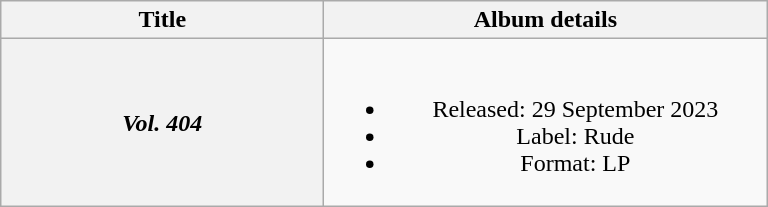<table class="wikitable plainrowheaders" style="text-align:center;" border="1">
<tr>
<th scope="col" style="width:13em;">Title</th>
<th scope="col" style="width:18em;">Album details</th>
</tr>
<tr>
<th scope="row"><em>Vol. 404</em></th>
<td><br><ul><li>Released: 29 September 2023</li><li>Label: Rude</li><li>Format: LP</li></ul></td>
</tr>
</table>
